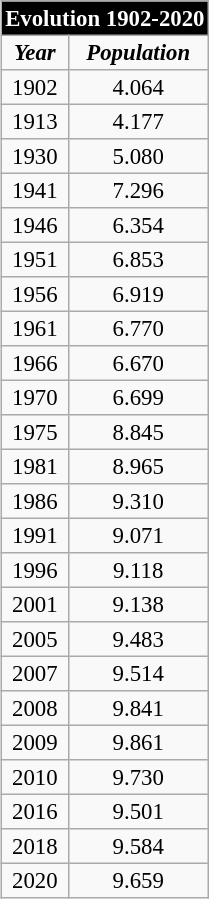<table border="2" cellpadding="2" cellspacing="0" style="float:right; margin:0 0 0 1em; background: #f9f9f9; border: 1px #aaa solid; border-collapse: collapse; font-size: 95%;">
<tr>
<th colspan="4" bgcolor="#000000" style="color:white;" align="center"><strong>Evolution 1902-2020</strong></th>
</tr>
<tr align="center">
<td><strong><em>Year</em></strong></td>
<td><strong><em>Population</em></strong></td>
</tr>
<tr align="center">
<td>1902</td>
<td>4.064</td>
</tr>
<tr align="center">
<td>1913</td>
<td>4.177</td>
</tr>
<tr align="center">
<td>1930</td>
<td>5.080</td>
</tr>
<tr align="center">
<td>1941</td>
<td>7.296</td>
</tr>
<tr align="center">
<td>1946</td>
<td>6.354</td>
</tr>
<tr align="center">
<td>1951</td>
<td>6.853</td>
</tr>
<tr align="center">
<td>1956</td>
<td>6.919</td>
</tr>
<tr align="center">
<td>1961</td>
<td>6.770</td>
</tr>
<tr align="center">
<td>1966</td>
<td>6.670</td>
</tr>
<tr align="center">
<td>1970</td>
<td>6.699</td>
</tr>
<tr align="center">
<td>1975</td>
<td>8.845</td>
</tr>
<tr align="center">
<td>1981</td>
<td>8.965</td>
</tr>
<tr align="center">
<td>1986</td>
<td>9.310</td>
</tr>
<tr align="center">
<td>1991</td>
<td>9.071</td>
</tr>
<tr align="center">
<td>1996</td>
<td>9.118</td>
</tr>
<tr align="center">
<td>2001</td>
<td>9.138</td>
</tr>
<tr align="center">
<td>2005</td>
<td>9.483</td>
</tr>
<tr align="center">
<td>2007</td>
<td>9.514</td>
</tr>
<tr align="center">
<td>2008</td>
<td>9.841</td>
</tr>
<tr align="center">
<td>2009</td>
<td>9.861</td>
</tr>
<tr align="center">
<td>2010</td>
<td>9.730</td>
</tr>
<tr align="center">
<td>2016</td>
<td>9.501</td>
</tr>
<tr align="center">
<td>2018</td>
<td>9.584</td>
</tr>
<tr align="center">
<td>2020</td>
<td>9.659</td>
</tr>
</table>
